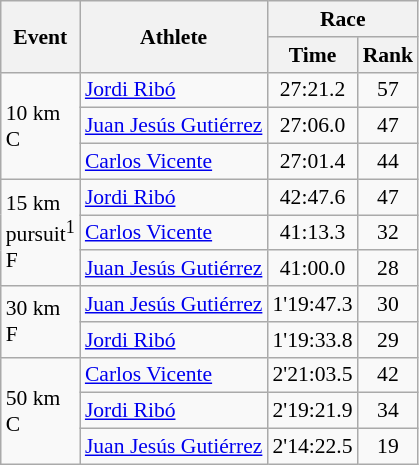<table class="wikitable" border="1" style="font-size:90%">
<tr>
<th rowspan=2>Event</th>
<th rowspan=2>Athlete</th>
<th colspan=2>Race</th>
</tr>
<tr>
<th>Time</th>
<th>Rank</th>
</tr>
<tr>
<td rowspan=3>10 km <br> C</td>
<td><a href='#'>Jordi Ribó</a></td>
<td align=center>27:21.2</td>
<td align=center>57</td>
</tr>
<tr>
<td><a href='#'>Juan Jesús Gutiérrez</a></td>
<td align=center>27:06.0</td>
<td align=center>47</td>
</tr>
<tr>
<td><a href='#'>Carlos Vicente</a></td>
<td align=center>27:01.4</td>
<td align=center>44</td>
</tr>
<tr>
<td rowspan=3>15 km <br> pursuit<sup>1</sup> <br> F</td>
<td><a href='#'>Jordi Ribó</a></td>
<td align=center>42:47.6</td>
<td align=center>47</td>
</tr>
<tr>
<td><a href='#'>Carlos Vicente</a></td>
<td align=center>41:13.3</td>
<td align=center>32</td>
</tr>
<tr>
<td><a href='#'>Juan Jesús Gutiérrez</a></td>
<td align=center>41:00.0</td>
<td align=center>28</td>
</tr>
<tr>
<td rowspan=2>30 km <br> F</td>
<td><a href='#'>Juan Jesús Gutiérrez</a></td>
<td align=center>1'19:47.3</td>
<td align=center>30</td>
</tr>
<tr>
<td><a href='#'>Jordi Ribó</a></td>
<td align=center>1'19:33.8</td>
<td align=center>29</td>
</tr>
<tr>
<td rowspan=3>50 km <br> C</td>
<td><a href='#'>Carlos Vicente</a></td>
<td align=center>2'21:03.5</td>
<td align=center>42</td>
</tr>
<tr>
<td><a href='#'>Jordi Ribó</a></td>
<td align=center>2'19:21.9</td>
<td align=center>34</td>
</tr>
<tr>
<td><a href='#'>Juan Jesús Gutiérrez</a></td>
<td align=center>2'14:22.5</td>
<td align=center>19</td>
</tr>
</table>
